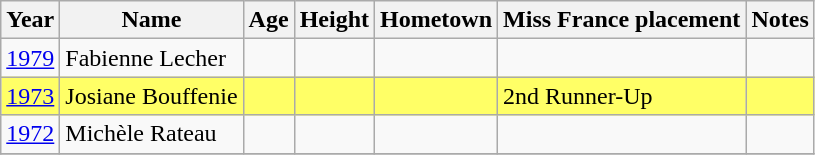<table class="wikitable sortable">
<tr>
<th>Year</th>
<th>Name</th>
<th>Age</th>
<th>Height</th>
<th>Hometown</th>
<th>Miss France placement</th>
<th>Notes</th>
</tr>
<tr>
<td><a href='#'>1979</a></td>
<td>Fabienne Lecher</td>
<td></td>
<td></td>
<td></td>
<td></td>
<td></td>
</tr>
<tr bgcolor=#FFFF66>
<td><a href='#'>1973</a></td>
<td>Josiane Bouffenie</td>
<td></td>
<td></td>
<td></td>
<td>2nd Runner-Up</td>
<td></td>
</tr>
<tr>
<td><a href='#'>1972</a></td>
<td>Michèle Rateau</td>
<td></td>
<td></td>
<td></td>
<td></td>
<td></td>
</tr>
<tr>
</tr>
</table>
